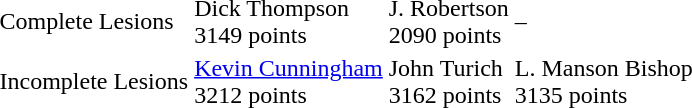<table>
<tr>
<td>Complete Lesions</td>
<td>Dick Thompson  <br> 3149 points</td>
<td>J. Robertson  <br> 2090 points</td>
<td>–</td>
</tr>
<tr>
<td>Incomplete Lesions</td>
<td><a href='#'>Kevin Cunningham</a> <br> 3212 points</td>
<td>John Turich  <br> 3162 points</td>
<td>L. Manson Bishop  <br> 3135 points</td>
</tr>
</table>
